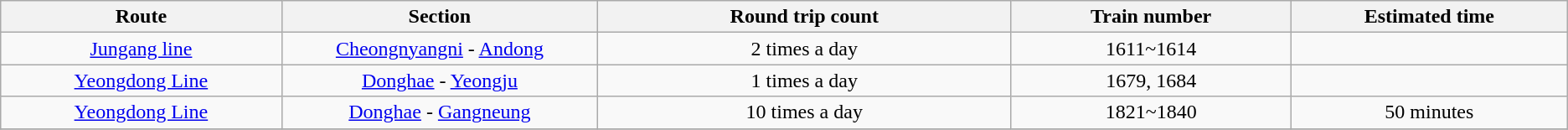<table class="wikitable" style="text-align:center">
<tr>
<th style="width: 5%;">Route</th>
<th style="width: 5%;">Section</th>
<th style="width: 8%;">Round trip count</th>
<th style="width: 5%;">Train number</th>
<th style="width: 5%;">Estimated time</th>
</tr>
<tr>
<td><a href='#'>Jungang line</a></td>
<td><a href='#'>Cheongnyangni</a> - <a href='#'>Andong</a></td>
<td>2 times a day</td>
<td>1611~1614</td>
<td></td>
</tr>
<tr>
<td><a href='#'>Yeongdong Line</a></td>
<td><a href='#'>Donghae</a> - <a href='#'>Yeongju</a></td>
<td>1 times a day</td>
<td>1679, 1684</td>
<td></td>
</tr>
<tr>
<td><a href='#'>Yeongdong Line</a></td>
<td><a href='#'>Donghae</a> - <a href='#'>Gangneung</a></td>
<td>10 times a day</td>
<td>1821~1840</td>
<td>50 minutes</td>
</tr>
<tr>
</tr>
</table>
